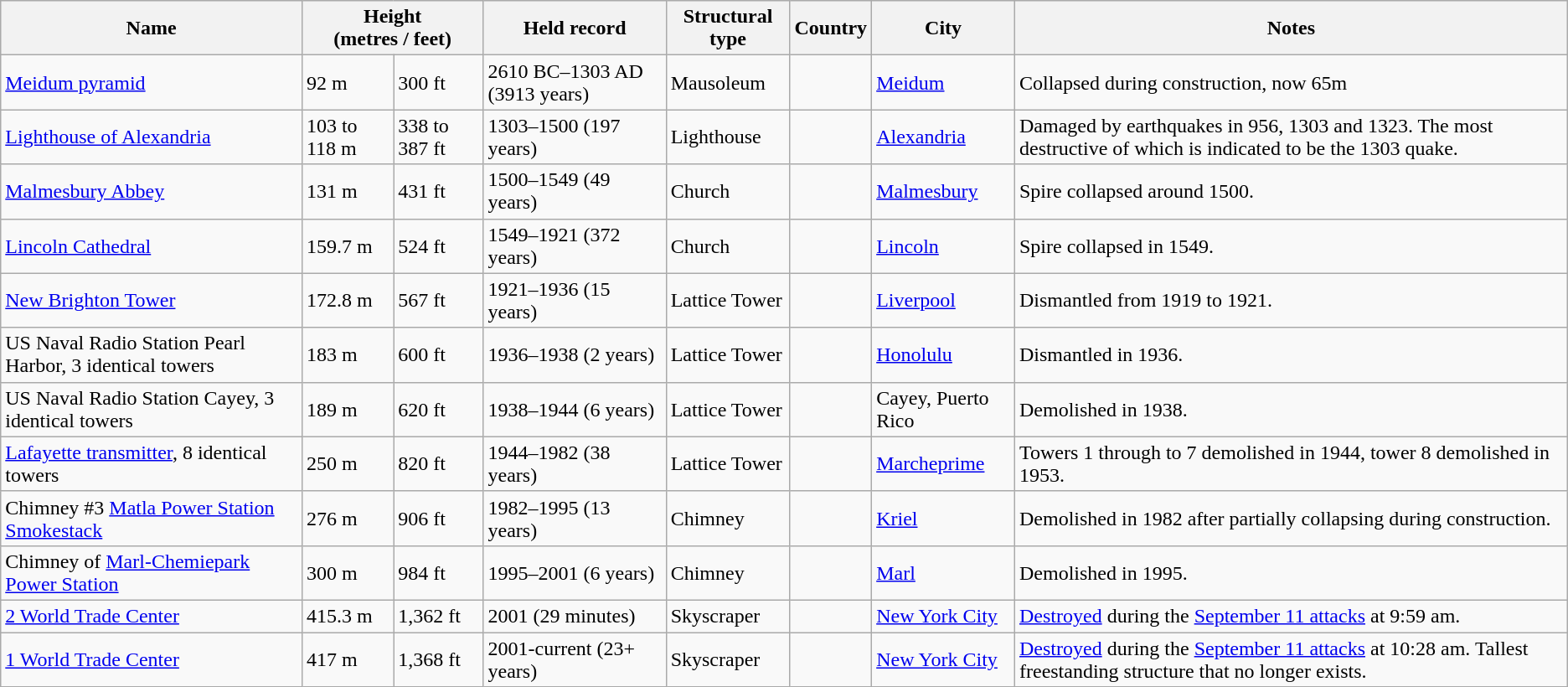<table class="wikitable sortable">
<tr style="background:#efefef;">
<th>Name</th>
<th colspan="2">Height (metres / feet)</th>
<th>Held record</th>
<th>Structural type</th>
<th>Country</th>
<th>City</th>
<th class=unsortable>Notes</th>
</tr>
<tr>
<td><a href='#'>Meidum pyramid</a></td>
<td>92 m</td>
<td>300 ft</td>
<td>2610 BC–1303 AD (3913 years)</td>
<td>Mausoleum</td>
<td></td>
<td><a href='#'>Meidum</a></td>
<td>Collapsed during construction, now 65m</td>
</tr>
<tr>
<td><a href='#'>Lighthouse of Alexandria</a></td>
<td>103 to 118 m</td>
<td>338 to 387 ft</td>
<td>1303–1500 (197 years)</td>
<td>Lighthouse</td>
<td></td>
<td><a href='#'>Alexandria</a></td>
<td>Damaged by earthquakes in 956, 1303 and 1323. The most destructive of which is indicated to be the 1303 quake.</td>
</tr>
<tr>
<td><a href='#'>Malmesbury Abbey</a></td>
<td>131 m</td>
<td>431 ft</td>
<td>1500–1549 (49 years)</td>
<td>Church</td>
<td></td>
<td><a href='#'>Malmesbury</a></td>
<td>Spire collapsed around 1500.</td>
</tr>
<tr>
<td><a href='#'>Lincoln Cathedral</a></td>
<td>159.7 m</td>
<td>524 ft</td>
<td>1549–1921 (372 years)</td>
<td>Church</td>
<td></td>
<td><a href='#'>Lincoln</a></td>
<td>Spire collapsed in 1549.</td>
</tr>
<tr>
<td><a href='#'>New Brighton Tower</a></td>
<td>172.8 m</td>
<td>567 ft</td>
<td>1921–1936 (15 years)</td>
<td>Lattice Tower</td>
<td></td>
<td><a href='#'>Liverpool</a></td>
<td>Dismantled from 1919 to 1921.</td>
</tr>
<tr>
<td>US Naval Radio Station Pearl Harbor, 3 identical towers</td>
<td>183 m</td>
<td>600 ft</td>
<td>1936–1938 (2 years)</td>
<td>Lattice Tower</td>
<td></td>
<td><a href='#'>Honolulu </a></td>
<td>Dismantled in 1936.</td>
</tr>
<tr>
<td>US Naval Radio Station Cayey, 3 identical towers</td>
<td>189 m</td>
<td>620 ft</td>
<td>1938–1944 (6 years)</td>
<td>Lattice Tower</td>
<td></td>
<td>Cayey, Puerto Rico</td>
<td>Demolished in 1938.</td>
</tr>
<tr>
<td><a href='#'>Lafayette transmitter</a>, 8 identical towers</td>
<td>250 m</td>
<td>820 ft</td>
<td>1944–1982 (38 years)</td>
<td>Lattice Tower</td>
<td></td>
<td><a href='#'>Marcheprime</a></td>
<td>Towers 1 through to 7 demolished in 1944, tower 8 demolished in 1953.</td>
</tr>
<tr>
<td>Chimney #3 <a href='#'>Matla Power Station Smokestack</a></td>
<td>276 m</td>
<td>906 ft</td>
<td>1982–1995 (13 years)</td>
<td>Chimney</td>
<td></td>
<td><a href='#'>Kriel</a></td>
<td>Demolished in 1982 after partially collapsing during construction.</td>
</tr>
<tr>
<td>Chimney of <a href='#'>Marl-Chemiepark Power Station</a></td>
<td>300 m</td>
<td>984 ft</td>
<td>1995–2001 (6 years)</td>
<td>Chimney</td>
<td></td>
<td><a href='#'>Marl</a></td>
<td>Demolished in 1995.</td>
</tr>
<tr>
<td><a href='#'>2 World Trade Center</a></td>
<td>415.3 m</td>
<td>1,362 ft</td>
<td>2001 (29 minutes)</td>
<td>Skyscraper</td>
<td></td>
<td><a href='#'>New York City</a></td>
<td><a href='#'>Destroyed</a> during the <a href='#'>September 11 attacks</a> at 9:59 am.</td>
</tr>
<tr>
<td><a href='#'>1 World Trade Center</a></td>
<td>417 m</td>
<td>1,368 ft</td>
<td>2001-current (23+ years)</td>
<td>Skyscraper</td>
<td></td>
<td><a href='#'>New York City</a></td>
<td><a href='#'>Destroyed</a> during the <a href='#'>September 11 attacks</a> at 10:28 am. Tallest freestanding structure that no longer exists.</td>
</tr>
</table>
